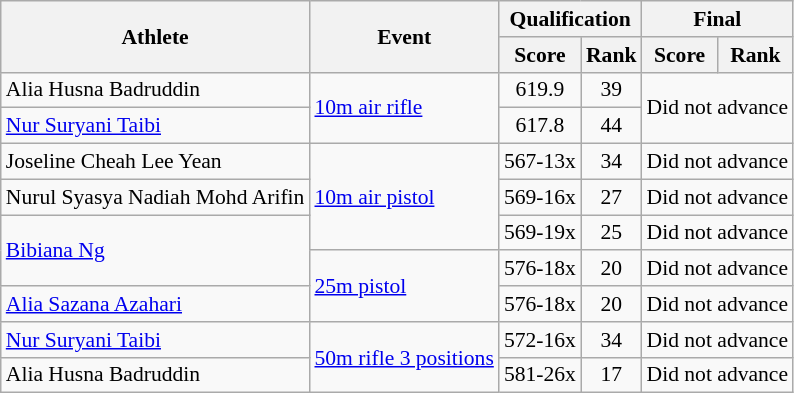<table class="wikitable" style="font-size:90%;text-align:center">
<tr>
<th rowspan="2">Athlete</th>
<th rowspan="2">Event</th>
<th colspan="2">Qualification</th>
<th colspan="2">Final</th>
</tr>
<tr>
<th>Score</th>
<th>Rank</th>
<th>Score</th>
<th>Rank</th>
</tr>
<tr>
<td align="left">Alia Husna Badruddin</td>
<td align="left" rowspan="2"><a href='#'>10m air rifle</a></td>
<td>619.9</td>
<td>39</td>
<td colspan="2" rowspan="2">Did not advance</td>
</tr>
<tr>
<td align="left"><a href='#'>Nur Suryani Taibi</a></td>
<td>617.8</td>
<td>44</td>
</tr>
<tr>
<td align="left">Joseline Cheah Lee Yean</td>
<td align="left" rowspan="3"><a href='#'>10m air pistol</a></td>
<td>567-13x</td>
<td>34</td>
<td colspan="2">Did not advance</td>
</tr>
<tr>
<td align="left">Nurul Syasya Nadiah Mohd Arifin</td>
<td>569-16x</td>
<td>27</td>
<td colspan="2">Did not advance</td>
</tr>
<tr>
<td align="left" rowspan="2"><a href='#'>Bibiana Ng</a></td>
<td>569-19x</td>
<td>25</td>
<td colspan="2">Did not advance</td>
</tr>
<tr>
<td align="left" rowspan="2"><a href='#'>25m pistol</a></td>
<td>576-18x</td>
<td>20</td>
<td colspan="2">Did not advance</td>
</tr>
<tr>
<td align="left"><a href='#'>Alia Sazana Azahari</a></td>
<td>576-18x</td>
<td>20</td>
<td colspan="2">Did not advance</td>
</tr>
<tr>
<td align="left"><a href='#'>Nur Suryani Taibi</a></td>
<td align="left" rowspan="2"><a href='#'>50m rifle 3 positions</a></td>
<td>572-16x</td>
<td>34</td>
<td colspan="2">Did not advance</td>
</tr>
<tr>
<td align="left">Alia Husna Badruddin</td>
<td>581-26x</td>
<td>17</td>
<td colspan="2">Did not advance</td>
</tr>
</table>
